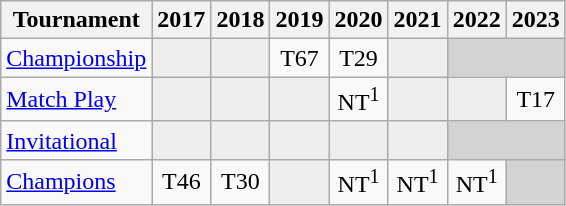<table class="wikitable" style="text-align:center;">
<tr>
<th>Tournament</th>
<th>2017</th>
<th>2018</th>
<th>2019</th>
<th>2020</th>
<th>2021</th>
<th>2022</th>
<th>2023</th>
</tr>
<tr>
<td align="left"><a href='#'>Championship</a></td>
<td style="background:#eeeeee;"></td>
<td style="background:#eeeeee;"></td>
<td>T67</td>
<td>T29</td>
<td style="background:#eeeeee;"></td>
<td colspan=2 style="background:#D3D3D3;"></td>
</tr>
<tr>
<td align="left"><a href='#'>Match Play</a></td>
<td style="background:#eeeeee;"></td>
<td style="background:#eeeeee;"></td>
<td style="background:#eeeeee;"></td>
<td>NT<sup>1</sup></td>
<td style="background:#eeeeee;"></td>
<td style="background:#eeeeee;"></td>
<td>T17</td>
</tr>
<tr>
<td align="left"><a href='#'>Invitational</a></td>
<td style="background:#eeeeee;"></td>
<td style="background:#eeeeee;"></td>
<td style="background:#eeeeee;"></td>
<td style="background:#eeeeee;"></td>
<td style="background:#eeeeee;"></td>
<td colspan=2 style="background:#D3D3D3;"></td>
</tr>
<tr>
<td align="left"><a href='#'>Champions</a></td>
<td>T46</td>
<td>T30</td>
<td style="background:#eeeeee;"></td>
<td>NT<sup>1</sup></td>
<td>NT<sup>1</sup></td>
<td>NT<sup>1</sup></td>
<td colspan=1 style="background:#D3D3D3;"></td>
</tr>
</table>
